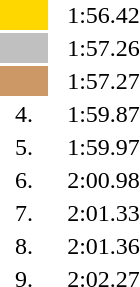<table style="text-align:center">
<tr>
<td width=30 bgcolor=gold></td>
<td align=left></td>
<td width=60>1:56.42</td>
</tr>
<tr>
<td bgcolor=silver></td>
<td align=left></td>
<td>1:57.26</td>
</tr>
<tr>
<td bgcolor=cc9966></td>
<td align=left></td>
<td>1:57.27</td>
</tr>
<tr>
<td>4.</td>
<td align=left></td>
<td>1:59.87</td>
</tr>
<tr>
<td>5.</td>
<td align=left></td>
<td>1:59.97</td>
</tr>
<tr>
<td>6.</td>
<td align=left></td>
<td>2:00.98</td>
</tr>
<tr>
<td>7.</td>
<td align=left></td>
<td>2:01.33</td>
</tr>
<tr>
<td>8.</td>
<td align=left></td>
<td>2:01.36</td>
</tr>
<tr>
<td>9.</td>
<td align=left></td>
<td>2:02.27</td>
</tr>
</table>
